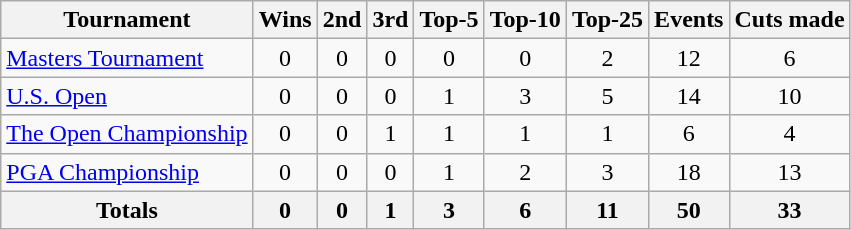<table class=wikitable style=text-align:center>
<tr>
<th>Tournament</th>
<th>Wins</th>
<th>2nd</th>
<th>3rd</th>
<th>Top-5</th>
<th>Top-10</th>
<th>Top-25</th>
<th>Events</th>
<th>Cuts made</th>
</tr>
<tr>
<td align=left><a href='#'>Masters Tournament</a></td>
<td>0</td>
<td>0</td>
<td>0</td>
<td>0</td>
<td>0</td>
<td>2</td>
<td>12</td>
<td>6</td>
</tr>
<tr>
<td align=left><a href='#'>U.S. Open</a></td>
<td>0</td>
<td>0</td>
<td>0</td>
<td>1</td>
<td>3</td>
<td>5</td>
<td>14</td>
<td>10</td>
</tr>
<tr>
<td align=left><a href='#'>The Open Championship</a></td>
<td>0</td>
<td>0</td>
<td>1</td>
<td>1</td>
<td>1</td>
<td>1</td>
<td>6</td>
<td>4</td>
</tr>
<tr>
<td align=left><a href='#'>PGA Championship</a></td>
<td>0</td>
<td>0</td>
<td>0</td>
<td>1</td>
<td>2</td>
<td>3</td>
<td>18</td>
<td>13</td>
</tr>
<tr>
<th>Totals</th>
<th>0</th>
<th>0</th>
<th>1</th>
<th>3</th>
<th>6</th>
<th>11</th>
<th>50</th>
<th>33</th>
</tr>
</table>
